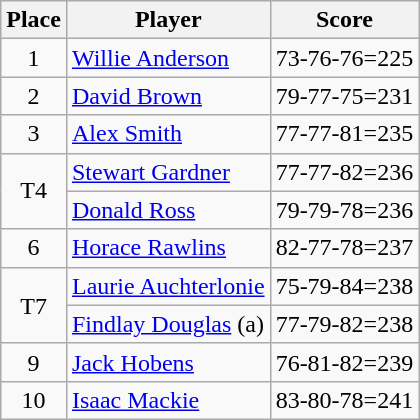<table class=wikitable>
<tr>
<th>Place</th>
<th>Player</th>
<th>Score</th>
</tr>
<tr>
<td align=center>1</td>
<td> <a href='#'>Willie Anderson</a></td>
<td>73-76-76=225</td>
</tr>
<tr>
<td align=center>2</td>
<td> <a href='#'>David Brown</a></td>
<td>79-77-75=231</td>
</tr>
<tr>
<td align=center>3</td>
<td> <a href='#'>Alex Smith</a></td>
<td>77-77-81=235</td>
</tr>
<tr>
<td rowspan=2 align=center>T4</td>
<td> <a href='#'>Stewart Gardner</a></td>
<td>77-77-82=236</td>
</tr>
<tr>
<td> <a href='#'>Donald Ross</a></td>
<td>79-79-78=236</td>
</tr>
<tr>
<td align=center>6</td>
<td> <a href='#'>Horace Rawlins</a></td>
<td>82-77-78=237</td>
</tr>
<tr>
<td rowspan=2 align=center>T7</td>
<td> <a href='#'>Laurie Auchterlonie</a></td>
<td>75-79-84=238</td>
</tr>
<tr>
<td> <a href='#'>Findlay Douglas</a> (a)</td>
<td>77-79-82=238</td>
</tr>
<tr>
<td align=center>9</td>
<td> <a href='#'>Jack Hobens</a></td>
<td>76-81-82=239</td>
</tr>
<tr>
<td align=center>10</td>
<td> <a href='#'>Isaac Mackie</a></td>
<td>83-80-78=241</td>
</tr>
</table>
